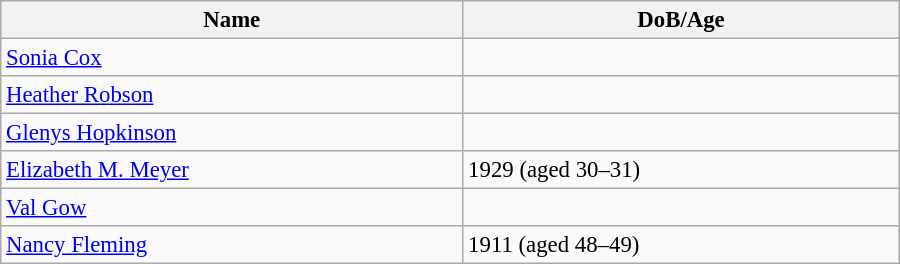<table class="wikitable" style="width:600px; font-size:95%;">
<tr>
<th align="left">Name</th>
<th align="left">DoB/Age</th>
</tr>
<tr>
<td align="left"><a href='#'>Sonia Cox</a></td>
<td align="left"></td>
</tr>
<tr>
<td align="left"><a href='#'>Heather Robson</a></td>
<td align="left"></td>
</tr>
<tr>
<td align="left"><a href='#'>Glenys Hopkinson</a></td>
<td align="left"></td>
</tr>
<tr>
<td align="left"><a href='#'>Elizabeth M. Meyer</a></td>
<td align="left">1929 (aged 30–31)</td>
</tr>
<tr>
<td align="left"><a href='#'>Val Gow</a></td>
<td align="left"></td>
</tr>
<tr>
<td align="left"><a href='#'>Nancy Fleming</a></td>
<td align="left">1911 (aged 48–49)</td>
</tr>
</table>
